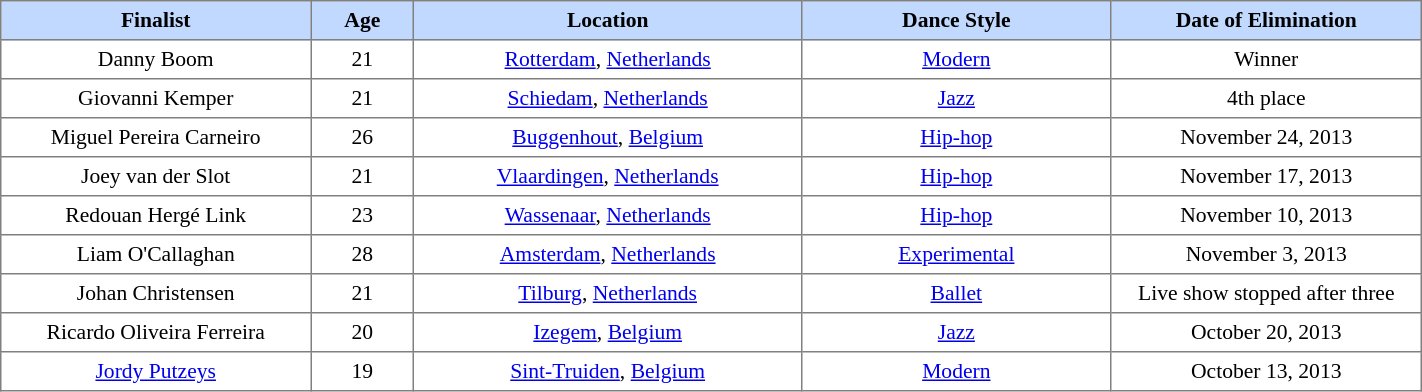<table border="1" cellpadding="4" cellspacing="0"  style="text-align:center; font-size:90%; border-collapse:collapse; width:75%;">
<tr style="background:#C1D8FF;">
<th width=12%>Finalist</th>
<th width=4% align=center>Age</th>
<th width=15%>Location</th>
<th width=12%>Dance Style</th>
<th width=12%>Date of Elimination</th>
</tr>
<tr>
<td>Danny Boom</td>
<td>21</td>
<td><a href='#'>Rotterdam</a>, <a href='#'>Netherlands</a></td>
<td><a href='#'>Modern</a></td>
<td>Winner</td>
</tr>
<tr>
<td>Giovanni Kemper</td>
<td>21</td>
<td><a href='#'>Schiedam</a>, <a href='#'>Netherlands</a></td>
<td><a href='#'>Jazz</a></td>
<td>4th place</td>
</tr>
<tr>
<td>Miguel Pereira Carneiro</td>
<td>26</td>
<td><a href='#'>Buggenhout</a>, <a href='#'>Belgium</a></td>
<td><a href='#'>Hip-hop</a></td>
<td>November 24, 2013</td>
</tr>
<tr>
<td>Joey van der Slot</td>
<td>21</td>
<td><a href='#'>Vlaardingen</a>, <a href='#'>Netherlands</a></td>
<td><a href='#'>Hip-hop</a></td>
<td>November 17, 2013</td>
</tr>
<tr>
<td>Redouan Hergé Link</td>
<td>23</td>
<td><a href='#'>Wassenaar</a>, <a href='#'>Netherlands</a></td>
<td><a href='#'>Hip-hop</a></td>
<td>November 10, 2013</td>
</tr>
<tr>
<td>Liam O'Callaghan</td>
<td>28</td>
<td><a href='#'>Amsterdam</a>, <a href='#'>Netherlands</a></td>
<td><a href='#'>Experimental</a></td>
<td>November 3, 2013</td>
</tr>
<tr>
<td>Johan Christensen</td>
<td>21</td>
<td><a href='#'>Tilburg</a>, <a href='#'>Netherlands</a></td>
<td><a href='#'>Ballet</a></td>
<td>Live show stopped after three</td>
</tr>
<tr>
<td>Ricardo Oliveira Ferreira</td>
<td>20</td>
<td><a href='#'>Izegem</a>, <a href='#'>Belgium</a></td>
<td><a href='#'>Jazz</a></td>
<td>October 20, 2013</td>
</tr>
<tr>
<td><a href='#'>Jordy Putzeys</a></td>
<td>19</td>
<td><a href='#'>Sint-Truiden</a>, <a href='#'>Belgium</a></td>
<td><a href='#'>Modern</a></td>
<td>October 13, 2013</td>
</tr>
</table>
